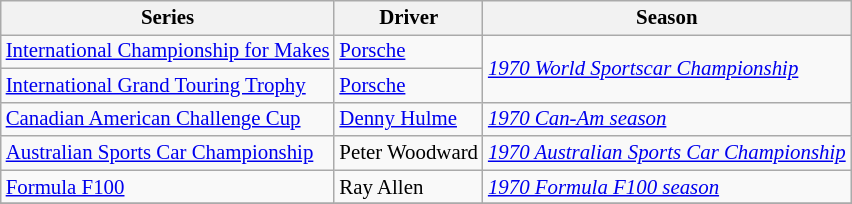<table class="wikitable" style="font-size: 87%;">
<tr>
<th>Series</th>
<th>Driver</th>
<th>Season</th>
</tr>
<tr>
<td><a href='#'>International Championship for Makes</a></td>
<td> <a href='#'>Porsche</a></td>
<td rowspan=2><em><a href='#'>1970 World Sportscar Championship</a></em></td>
</tr>
<tr>
<td><a href='#'>International Grand Touring Trophy</a></td>
<td> <a href='#'>Porsche</a></td>
</tr>
<tr>
<td><a href='#'>Canadian American Challenge Cup</a></td>
<td> <a href='#'>Denny Hulme</a></td>
<td><em><a href='#'>1970 Can-Am season</a></em></td>
</tr>
<tr>
<td><a href='#'>Australian Sports Car Championship</a></td>
<td> Peter Woodward</td>
<td><em><a href='#'>1970 Australian Sports Car Championship</a></em></td>
</tr>
<tr>
<td><a href='#'>Formula F100</a></td>
<td> Ray Allen</td>
<td><em><a href='#'>1970 Formula F100 season</a></em></td>
</tr>
<tr>
</tr>
</table>
